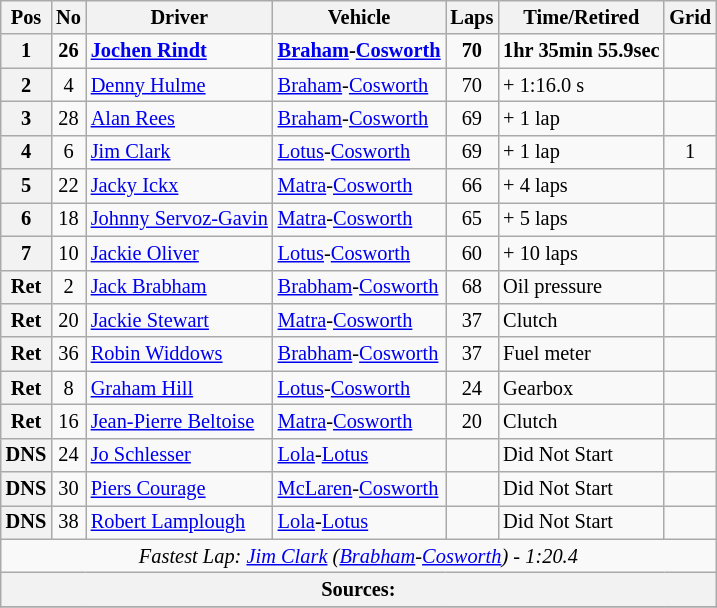<table class="wikitable" style="font-size: 85%;">
<tr>
<th>Pos</th>
<th>No</th>
<th>Driver</th>
<th>Vehicle</th>
<th>Laps</th>
<th>Time/Retired</th>
<th>Grid</th>
</tr>
<tr>
<th>1</th>
<td align="center"><strong>26</strong></td>
<td> <strong><a href='#'>Jochen Rindt</a></strong></td>
<td><strong><a href='#'>Braham</a>-<a href='#'>Cosworth</a></strong></td>
<td align="center"><strong>70</strong></td>
<td><strong>1hr 35min 55.9sec</strong></td>
<td align="center"><strong></strong></td>
</tr>
<tr>
<th>2</th>
<td align="center">4</td>
<td> <a href='#'>Denny Hulme</a></td>
<td><a href='#'>Braham</a>-<a href='#'>Cosworth</a></td>
<td align="center">70</td>
<td>+ 1:16.0 s</td>
<td align="center"></td>
</tr>
<tr>
<th>3</th>
<td align="center">28</td>
<td> <a href='#'>Alan Rees</a></td>
<td><a href='#'>Braham</a>-<a href='#'>Cosworth</a></td>
<td align="center">69</td>
<td>+ 1 lap</td>
<td align="center"></td>
</tr>
<tr>
<th>4</th>
<td align="center">6</td>
<td> <a href='#'>Jim Clark</a></td>
<td><a href='#'>Lotus</a>-<a href='#'>Cosworth</a></td>
<td align="center">69</td>
<td>+ 1 lap</td>
<td align="center">1</td>
</tr>
<tr>
<th>5</th>
<td align="center">22</td>
<td> <a href='#'>Jacky Ickx</a></td>
<td><a href='#'>Matra</a>-<a href='#'>Cosworth</a></td>
<td align="center">66</td>
<td>+ 4 laps</td>
<td align="center"></td>
</tr>
<tr>
<th>6</th>
<td align="center">18</td>
<td> <a href='#'>Johnny Servoz-Gavin</a></td>
<td><a href='#'>Matra</a>-<a href='#'>Cosworth</a></td>
<td align="center">65</td>
<td>+ 5 laps</td>
<td align="center"></td>
</tr>
<tr>
<th>7</th>
<td align="center">10</td>
<td> <a href='#'>Jackie Oliver</a></td>
<td><a href='#'>Lotus</a>-<a href='#'>Cosworth</a></td>
<td align="center">60</td>
<td>+ 10 laps</td>
<td align="center"></td>
</tr>
<tr>
<th>Ret</th>
<td align="center">2</td>
<td> <a href='#'>Jack Brabham</a></td>
<td><a href='#'>Brabham</a>-<a href='#'>Cosworth</a></td>
<td align="center">68</td>
<td>Oil pressure</td>
<td align="center"></td>
</tr>
<tr>
<th>Ret</th>
<td align="center">20</td>
<td> <a href='#'>Jackie Stewart</a></td>
<td><a href='#'>Matra</a>-<a href='#'>Cosworth</a></td>
<td align="center">37</td>
<td>Clutch</td>
<td align="center"></td>
</tr>
<tr>
<th>Ret</th>
<td align="center">36</td>
<td> <a href='#'>Robin Widdows</a></td>
<td><a href='#'>Brabham</a>-<a href='#'>Cosworth</a></td>
<td align="center">37</td>
<td>Fuel meter</td>
<td align="center"></td>
</tr>
<tr>
<th>Ret</th>
<td align="center">8</td>
<td> <a href='#'>Graham Hill</a></td>
<td><a href='#'>Lotus</a>-<a href='#'>Cosworth</a></td>
<td align="center">24</td>
<td>Gearbox</td>
<td align="center"></td>
</tr>
<tr>
<th>Ret</th>
<td align="center">16</td>
<td> <a href='#'>Jean-Pierre Beltoise</a></td>
<td><a href='#'>Matra</a>-<a href='#'>Cosworth</a></td>
<td align="center">20</td>
<td>Clutch</td>
<td align="center"></td>
</tr>
<tr>
<th>DNS</th>
<td align="center">24</td>
<td> <a href='#'>Jo Schlesser</a></td>
<td><a href='#'>Lola</a>-<a href='#'>Lotus</a></td>
<td></td>
<td>Did Not Start</td>
<td></td>
</tr>
<tr>
<th>DNS</th>
<td align="center">30</td>
<td> <a href='#'>Piers Courage</a></td>
<td><a href='#'>McLaren</a>-<a href='#'>Cosworth</a></td>
<td></td>
<td>Did Not Start</td>
<td></td>
</tr>
<tr>
<th>DNS</th>
<td align="center">38</td>
<td> <a href='#'>Robert Lamplough</a></td>
<td><a href='#'>Lola</a>-<a href='#'>Lotus</a></td>
<td></td>
<td>Did Not Start</td>
<td></td>
</tr>
<tr>
<td colspan="8" align="center"><em>Fastest Lap: <a href='#'>Jim Clark</a> (<a href='#'>Brabham</a>-<a href='#'>Cosworth</a>) - 1:20.4</em></td>
</tr>
<tr>
<th colspan="8">Sources:</th>
</tr>
<tr>
</tr>
</table>
